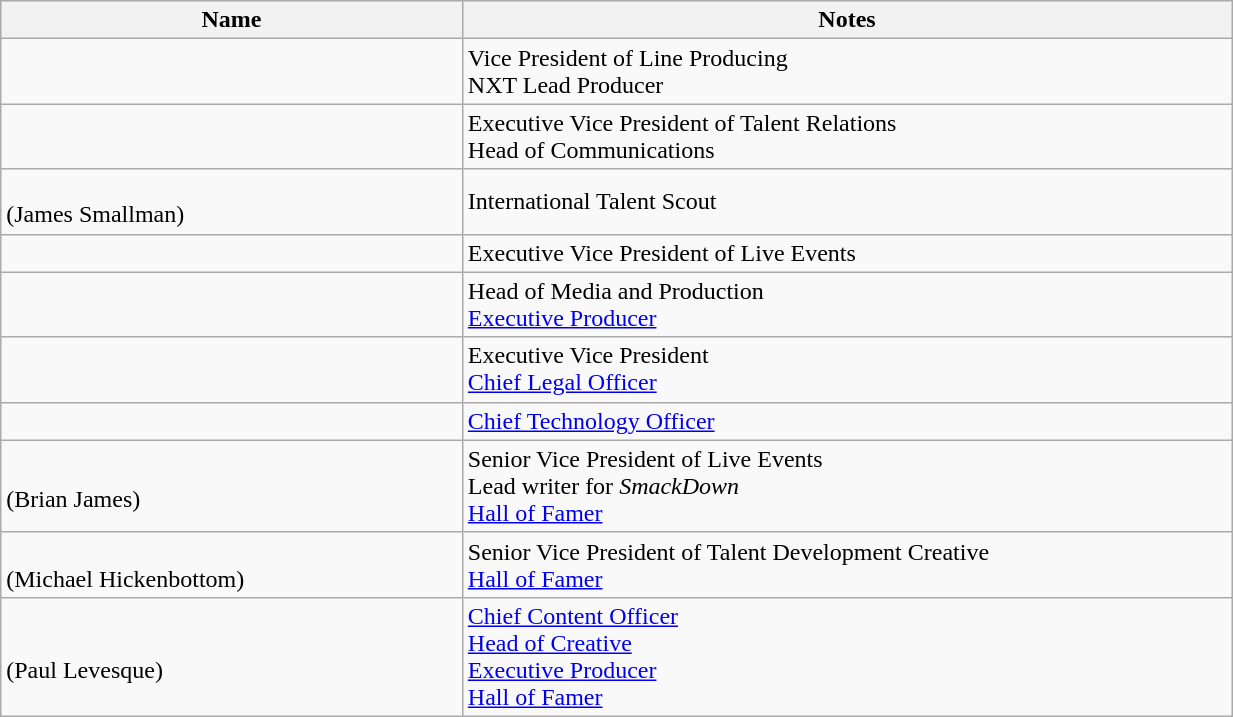<table class="wikitable sortable" style="width:65%;">
<tr>
<th width=15%>Name</th>
<th width=25%>Notes</th>
</tr>
<tr>
<td></td>
<td>Vice President of Line Producing<br>NXT Lead Producer</td>
</tr>
<tr>
<td></td>
<td>Executive Vice President of Talent Relations<br>Head of Communications</td>
</tr>
<tr>
<td><br>(James Smallman)</td>
<td>International Talent Scout</td>
</tr>
<tr>
<td></td>
<td>Executive Vice President of Live Events</td>
</tr>
<tr>
<td></td>
<td>Head of Media and Production<br><a href='#'>Executive Producer</a></td>
</tr>
<tr>
<td></td>
<td>Executive Vice President<br><a href='#'>Chief Legal Officer</a></td>
</tr>
<tr>
<td></td>
<td><a href='#'>Chief Technology Officer</a></td>
</tr>
<tr>
<td><br>(Brian James)</td>
<td>Senior Vice President of Live Events<br>Lead writer for <em>SmackDown</em><br><a href='#'>Hall of Famer</a></td>
</tr>
<tr>
<td><br>(Michael Hickenbottom)</td>
<td>Senior Vice President of Talent Development Creative<br><a href='#'>Hall of Famer</a></td>
</tr>
<tr>
<td><br>(Paul Levesque)</td>
<td><a href='#'>Chief Content Officer</a><br><a href='#'>Head of Creative</a><br><a href='#'>Executive Producer</a><br><a href='#'>Hall of Famer</a></td>
</tr>
</table>
